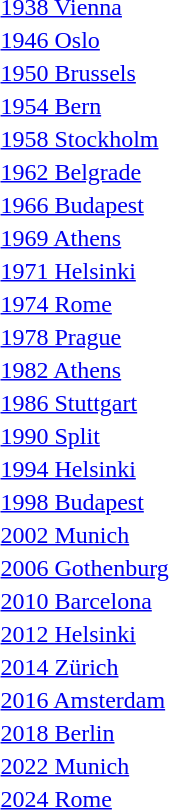<table>
<tr>
<td><a href='#'>1938 Vienna</a><br></td>
<td></td>
<td></td>
<td></td>
</tr>
<tr>
<td><a href='#'>1946 Oslo</a><br></td>
<td></td>
<td></td>
<td></td>
</tr>
<tr>
<td><a href='#'>1950 Brussels</a><br></td>
<td></td>
<td></td>
<td></td>
</tr>
<tr>
<td><a href='#'>1954 Bern</a><br></td>
<td></td>
<td></td>
<td></td>
</tr>
<tr>
<td><a href='#'>1958 Stockholm</a><br></td>
<td></td>
<td></td>
<td></td>
</tr>
<tr>
<td><a href='#'>1962 Belgrade</a><br></td>
<td></td>
<td></td>
<td></td>
</tr>
<tr>
<td><a href='#'>1966 Budapest</a><br></td>
<td></td>
<td></td>
<td></td>
</tr>
<tr>
<td><a href='#'>1969 Athens</a><br></td>
<td></td>
<td></td>
<td></td>
</tr>
<tr>
<td><a href='#'>1971 Helsinki</a><br></td>
<td></td>
<td></td>
<td></td>
</tr>
<tr>
<td><a href='#'>1974 Rome</a><br></td>
<td></td>
<td></td>
<td></td>
</tr>
<tr>
<td><a href='#'>1978 Prague</a><br></td>
<td></td>
<td></td>
<td></td>
</tr>
<tr>
<td><a href='#'>1982 Athens</a><br></td>
<td></td>
<td></td>
<td></td>
</tr>
<tr>
<td><a href='#'>1986 Stuttgart</a><br></td>
<td></td>
<td></td>
<td></td>
</tr>
<tr>
<td><a href='#'>1990 Split</a><br></td>
<td></td>
<td></td>
<td></td>
</tr>
<tr>
<td><a href='#'>1994 Helsinki</a><br></td>
<td></td>
<td></td>
<td></td>
</tr>
<tr>
<td><a href='#'>1998 Budapest</a><br></td>
<td></td>
<td></td>
<td></td>
</tr>
<tr>
<td><a href='#'>2002 Munich</a><br></td>
<td></td>
<td></td>
<td></td>
</tr>
<tr>
<td><a href='#'>2006 Gothenburg</a><br></td>
<td></td>
<td></td>
<td></td>
</tr>
<tr>
<td><a href='#'>2010 Barcelona</a><br></td>
<td></td>
<td></td>
<td></td>
</tr>
<tr>
<td><a href='#'>2012 Helsinki</a><br></td>
<td></td>
<td></td>
<td></td>
</tr>
<tr>
<td><a href='#'>2014 Zürich</a><br></td>
<td></td>
<td></td>
<td></td>
</tr>
<tr>
<td><a href='#'>2016 Amsterdam</a><br></td>
<td></td>
<td></td>
<td></td>
</tr>
<tr>
<td><a href='#'>2018 Berlin</a><br></td>
<td></td>
<td></td>
<td></td>
</tr>
<tr>
<td><a href='#'>2022 Munich</a><br></td>
<td></td>
<td></td>
<td></td>
</tr>
<tr>
<td><a href='#'>2024 Rome</a><br></td>
<td></td>
<td></td>
<td></td>
</tr>
</table>
